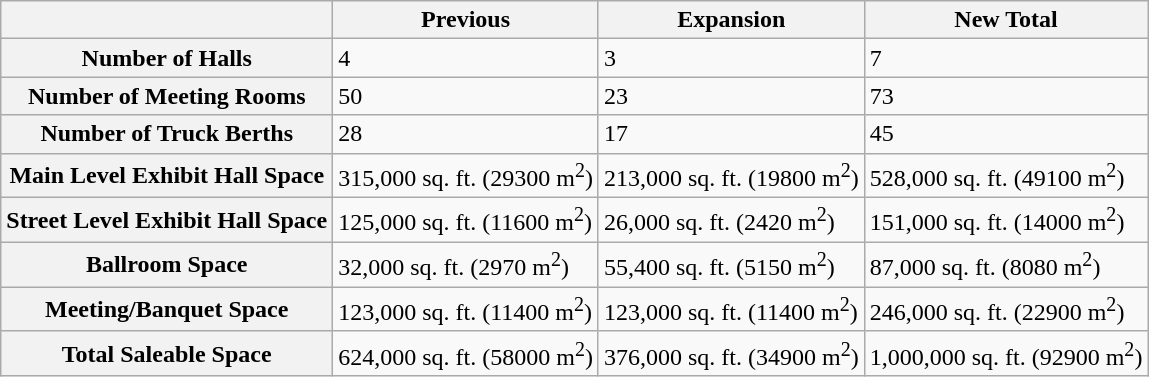<table class="wikitable" style="margin-left: 5em ; font-size: 100%;" cellspacing="3">
<tr>
<th></th>
<th>Previous</th>
<th>Expansion</th>
<th>New Total</th>
</tr>
<tr>
<th>Number of Halls</th>
<td>4</td>
<td>3</td>
<td>7</td>
</tr>
<tr>
<th>Number of Meeting Rooms</th>
<td>50</td>
<td>23</td>
<td>73</td>
</tr>
<tr>
<th>Number of Truck Berths</th>
<td>28</td>
<td>17</td>
<td>45</td>
</tr>
<tr>
<th>Main Level Exhibit Hall Space</th>
<td>315,000 sq. ft. (29300 m<sup>2</sup>)</td>
<td>213,000 sq. ft. (19800 m<sup>2</sup>)</td>
<td>528,000 sq. ft. (49100 m<sup>2</sup>)</td>
</tr>
<tr>
<th>Street Level Exhibit Hall Space</th>
<td>125,000 sq. ft. (11600 m<sup>2</sup>)</td>
<td>26,000 sq. ft. (2420 m<sup>2</sup>)</td>
<td>151,000 sq. ft. (14000 m<sup>2</sup>)</td>
</tr>
<tr>
<th>Ballroom Space</th>
<td>32,000 sq. ft. (2970 m<sup>2</sup>)</td>
<td>55,400 sq. ft. (5150 m<sup>2</sup>)</td>
<td>87,000 sq. ft. (8080 m<sup>2</sup>)</td>
</tr>
<tr>
<th>Meeting/Banquet Space</th>
<td>123,000 sq. ft. (11400 m<sup>2</sup>)</td>
<td>123,000 sq. ft. (11400 m<sup>2</sup>)</td>
<td>246,000 sq. ft. (22900 m<sup>2</sup>)</td>
</tr>
<tr>
<th>Total Saleable Space</th>
<td>624,000 sq. ft. (58000 m<sup>2</sup>)</td>
<td>376,000 sq. ft. (34900 m<sup>2</sup>)</td>
<td>1,000,000 sq. ft. (92900 m<sup>2</sup>)</td>
</tr>
</table>
